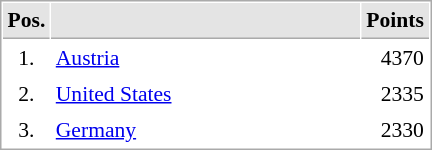<table cellspacing="1" cellpadding="3" style="border:1px solid #AAAAAA;font-size:90%">
<tr bgcolor="#E4E4E4">
<th style="border-bottom:1px solid #AAAAAA" width=10>Pos.</th>
<th style="border-bottom:1px solid #AAAAAA" width=200></th>
<th style="border-bottom:1px solid #AAAAAA" width=20>Points</th>
</tr>
<tr>
<td align="center">1.</td>
<td> <a href='#'>Austria</a></td>
<td align="right">4370</td>
</tr>
<tr>
<td align="center">2.</td>
<td> <a href='#'>United States</a></td>
<td align="right">2335</td>
</tr>
<tr>
<td align="center">3.</td>
<td> <a href='#'>Germany</a></td>
<td align="right">2330</td>
</tr>
</table>
